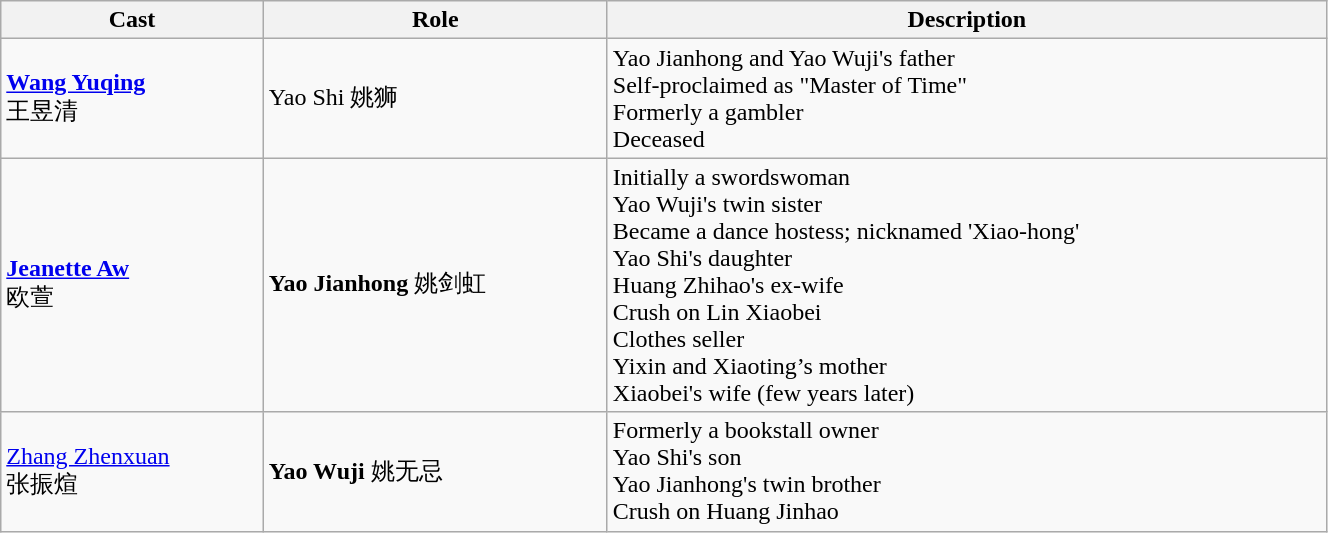<table class="wikitable" style="width:70%;">
<tr>
<th>Cast</th>
<th>Role</th>
<th>Description</th>
</tr>
<tr>
<td><strong><a href='#'>Wang Yuqing</a></strong> <br> 王昱清</td>
<td>Yao Shi 姚狮</td>
<td>Yao Jianhong and Yao Wuji's father <br> Self-proclaimed as "Master of Time" <br> Formerly a gambler <br> Deceased</td>
</tr>
<tr>
<td><strong><a href='#'>Jeanette Aw</a></strong> <br> 欧萱</td>
<td><strong>Yao Jianhong</strong> 姚剑虹</td>
<td>Initially a swordswoman <br> Yao Wuji's twin sister <br> Became a dance hostess; nicknamed 'Xiao-hong' <br> Yao Shi's daughter  <br> Huang Zhihao's ex-wife <br> Crush on Lin Xiaobei <br> Clothes seller <br>Yixin and Xiaoting’s mother<br>Xiaobei's wife (few years later)</td>
</tr>
<tr>
<td><a href='#'>Zhang Zhenxuan</a> <br> 张振煊</td>
<td><strong>Yao Wuji</strong> 姚无忌</td>
<td>Formerly a bookstall owner <br> Yao Shi's son <br> Yao Jianhong's twin brother <br> Crush on Huang Jinhao</td>
</tr>
</table>
